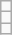<table class="wikitable">
<tr>
<td></td>
</tr>
<tr>
<td></td>
</tr>
<tr>
<td></td>
</tr>
</table>
